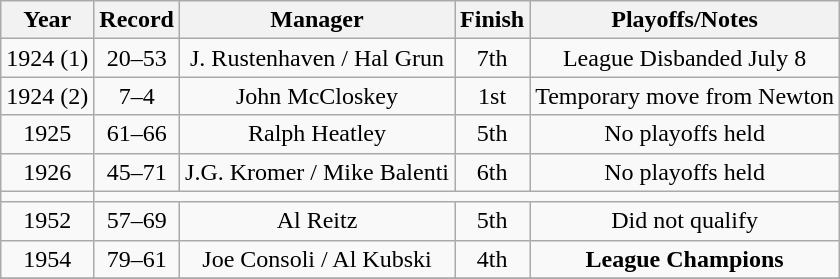<table class="wikitable" style="text-align:center">
<tr>
<th>Year</th>
<th>Record</th>
<th>Manager</th>
<th>Finish</th>
<th>Playoffs/Notes</th>
</tr>
<tr>
<td>1924 (1)</td>
<td>20–53</td>
<td>J. Rustenhaven / Hal Grun</td>
<td>7th</td>
<td>League Disbanded July 8</td>
</tr>
<tr>
<td>1924 (2)</td>
<td>7–4</td>
<td>John McCloskey</td>
<td>1st</td>
<td>Temporary move from Newton</td>
</tr>
<tr>
<td>1925</td>
<td>61–66</td>
<td>Ralph Heatley</td>
<td>5th</td>
<td>No playoffs held</td>
</tr>
<tr>
<td>1926</td>
<td>45–71</td>
<td>J.G. Kromer / Mike Balenti</td>
<td>6th</td>
<td>No playoffs held</td>
</tr>
<tr>
<td></td>
</tr>
<tr>
<td>1952</td>
<td>57–69</td>
<td>Al Reitz</td>
<td>5th</td>
<td>Did not qualify</td>
</tr>
<tr>
<td>1954</td>
<td>79–61</td>
<td>Joe Consoli / Al Kubski</td>
<td>4th</td>
<td><strong>League Champions</strong></td>
</tr>
<tr>
</tr>
</table>
